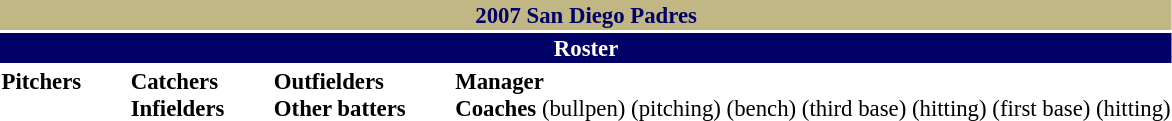<table class="toccolours" style="font-size: 95%;">
<tr>
<th colspan="10" style="background-color: #C1B784; color: #000066; text-align: center;">2007 San Diego Padres</th>
</tr>
<tr>
<td colspan="10" style="background-color: #000066; color: #FFFFFF; text-align: center;"><strong>Roster</strong></td>
</tr>
<tr>
<td valign="top"><strong>Pitchers</strong><br>



















</td>
<td width="25px"></td>
<td valign="top"><strong>Catchers</strong><br>



<strong>Infielders</strong>









</td>
<td width="25px"></td>
<td valign="top"><strong>Outfielders</strong><br>










<strong>Other batters</strong>


</td>
<td width="25px"></td>
<td valign="top"><strong>Manager</strong><br>
<strong>Coaches</strong>
 (bullpen)
 (pitching)
 (bench)
 (third base)
 (hitting)
 (first base)
 (hitting)</td>
</tr>
</table>
